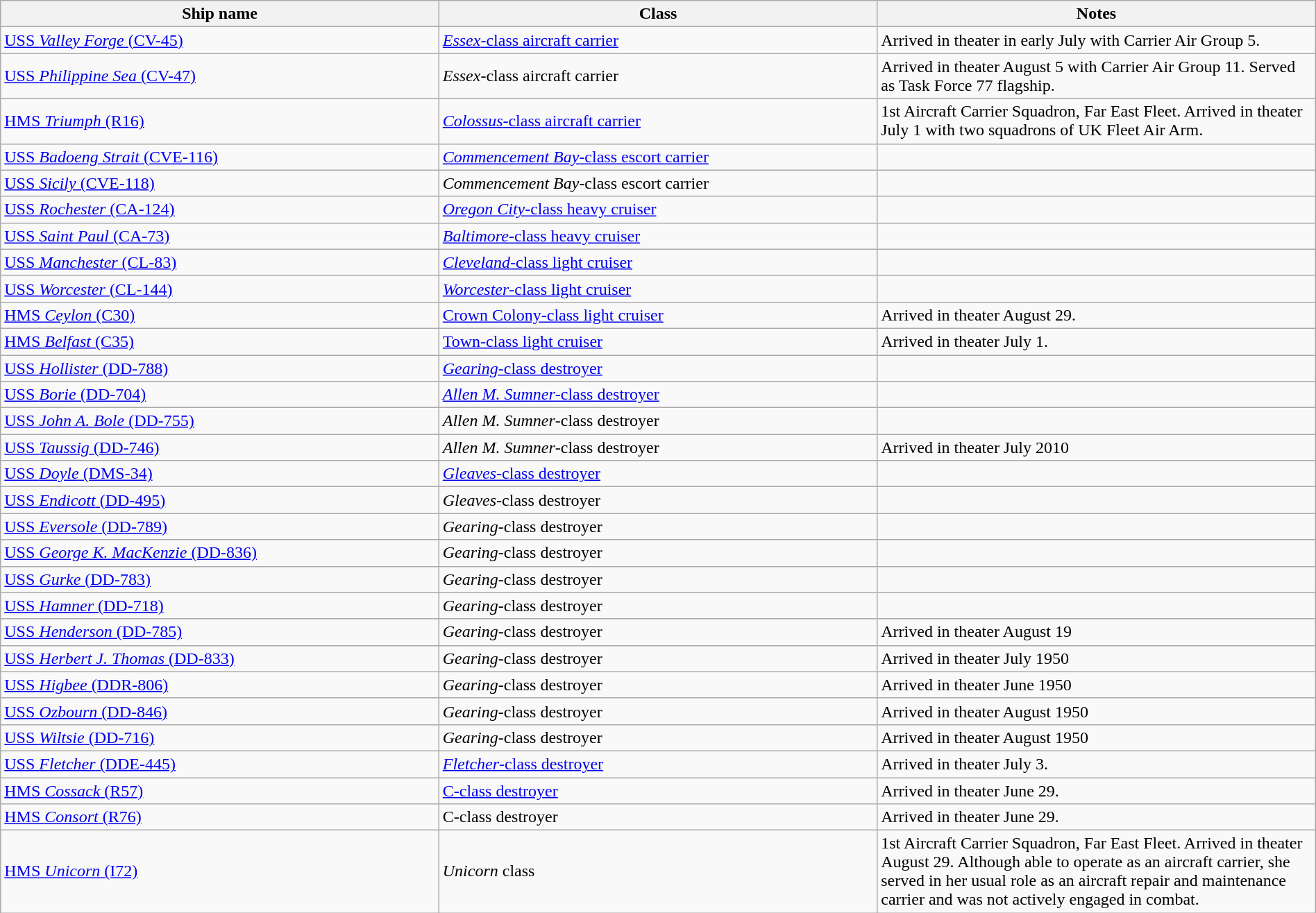<table class="wikitable" width=100%>
<tr valign="top"|- valign="top">
<th width=33%; align= center>Ship name</th>
<th width=33%; align= center>Class</th>
<th width=33%; align= center>Notes</th>
</tr>
<tr valign="top">
<td> <a href='#'>USS <em>Valley Forge</em> (CV-45)</a></td>
<td><a href='#'><em>Essex</em>-class aircraft carrier</a></td>
<td>Arrived in theater in early July with Carrier Air Group 5.</td>
</tr>
<tr>
<td> <a href='#'>USS <em>Philippine Sea</em> (CV-47)</a></td>
<td><em>Essex</em>-class aircraft carrier</td>
<td>Arrived in theater August 5 with Carrier Air Group 11. Served as Task Force 77 flagship.</td>
</tr>
<tr>
<td> <a href='#'>HMS <em>Triumph</em> (R16)</a></td>
<td><a href='#'><em>Colossus</em>-class aircraft carrier</a></td>
<td>1st Aircraft Carrier Squadron, Far East Fleet. Arrived in theater July 1 with two squadrons of UK Fleet Air Arm.</td>
</tr>
<tr>
<td> <a href='#'>USS <em>Badoeng Strait</em> (CVE-116)</a></td>
<td><a href='#'><em>Commencement Bay</em>-class escort carrier</a></td>
<td></td>
</tr>
<tr>
<td> <a href='#'>USS <em>Sicily</em> (CVE-118)</a></td>
<td><em>Commencement Bay</em>-class escort carrier</td>
<td></td>
</tr>
<tr>
<td> <a href='#'>USS <em>Rochester</em> (CA-124)</a></td>
<td><a href='#'><em>Oregon City</em>-class heavy cruiser</a></td>
<td></td>
</tr>
<tr>
<td> <a href='#'>USS <em>Saint Paul</em> (CA-73)</a></td>
<td><a href='#'><em>Baltimore</em>-class heavy cruiser</a></td>
<td></td>
</tr>
<tr>
<td> <a href='#'>USS <em>Manchester</em> (CL-83)</a></td>
<td><a href='#'><em>Cleveland</em>-class light cruiser</a></td>
<td></td>
</tr>
<tr>
<td> <a href='#'>USS <em>Worcester</em> (CL-144)</a></td>
<td><a href='#'><em>Worcester</em>-class light cruiser</a></td>
<td></td>
</tr>
<tr>
<td> <a href='#'>HMS <em>Ceylon</em> (C30)</a></td>
<td><a href='#'>Crown Colony-class light cruiser</a></td>
<td>Arrived in theater August 29.</td>
</tr>
<tr>
<td> <a href='#'>HMS <em>Belfast</em> (C35)</a></td>
<td><a href='#'>Town-class light cruiser</a></td>
<td>Arrived in theater July 1.</td>
</tr>
<tr>
<td> <a href='#'>USS <em>Hollister</em> (DD-788)</a></td>
<td><a href='#'><em>Gearing</em>-class destroyer</a></td>
<td></td>
</tr>
<tr>
<td> <a href='#'>USS <em>Borie</em> (DD-704)</a></td>
<td><a href='#'><em>Allen M. Sumner</em>-class destroyer</a></td>
<td></td>
</tr>
<tr>
<td> <a href='#'>USS <em>John A. Bole</em> (DD-755)</a></td>
<td><em>Allen M. Sumner</em>-class destroyer</td>
<td></td>
</tr>
<tr>
<td> <a href='#'>USS <em>Taussig</em> (DD-746)</a></td>
<td><em>Allen M. Sumner</em>-class destroyer</td>
<td>Arrived in theater July 2010</td>
</tr>
<tr>
<td> <a href='#'>USS <em>Doyle</em> (DMS-34)</a></td>
<td><a href='#'><em>Gleaves</em>-class destroyer</a></td>
<td></td>
</tr>
<tr>
<td> <a href='#'>USS <em>Endicott</em> (DD-495)</a></td>
<td><em>Gleaves</em>-class destroyer</td>
<td></td>
</tr>
<tr>
<td> <a href='#'>USS <em>Eversole</em> (DD-789)</a></td>
<td><em>Gearing</em>-class destroyer</td>
<td></td>
</tr>
<tr>
<td> <a href='#'>USS <em>George K. MacKenzie</em> (DD-836)</a></td>
<td><em>Gearing</em>-class destroyer</td>
<td></td>
</tr>
<tr>
<td> <a href='#'>USS <em>Gurke</em> (DD-783)</a></td>
<td><em>Gearing</em>-class destroyer</td>
<td></td>
</tr>
<tr>
<td> <a href='#'>USS <em>Hamner</em> (DD-718)</a></td>
<td><em>Gearing</em>-class destroyer</td>
<td></td>
</tr>
<tr>
<td> <a href='#'>USS <em>Henderson</em> (DD-785)</a></td>
<td><em>Gearing</em>-class destroyer</td>
<td>Arrived in theater August 19</td>
</tr>
<tr>
<td> <a href='#'>USS <em>Herbert J. Thomas</em> (DD-833)</a></td>
<td><em>Gearing</em>-class destroyer</td>
<td>Arrived in theater July 1950</td>
</tr>
<tr>
<td> <a href='#'>USS <em>Higbee</em> (DDR-806)</a></td>
<td><em>Gearing</em>-class destroyer</td>
<td>Arrived in theater June 1950</td>
</tr>
<tr>
<td> <a href='#'>USS <em>Ozbourn</em> (DD-846)</a></td>
<td><em>Gearing</em>-class destroyer</td>
<td>Arrived in theater August 1950</td>
</tr>
<tr>
<td> <a href='#'>USS <em>Wiltsie</em> (DD-716)</a></td>
<td><em>Gearing</em>-class destroyer</td>
<td>Arrived in theater August 1950</td>
</tr>
<tr>
<td> <a href='#'>USS <em>Fletcher</em> (DDE-445)</a></td>
<td><a href='#'><em>Fletcher</em>-class destroyer</a></td>
<td>Arrived in theater July 3.</td>
</tr>
<tr>
<td> <a href='#'>HMS <em>Cossack</em> (R57)</a></td>
<td><a href='#'>C-class destroyer</a></td>
<td>Arrived in theater June 29.</td>
</tr>
<tr>
<td> <a href='#'>HMS <em>Consort</em> (R76)</a></td>
<td>C-class destroyer</td>
<td>Arrived in theater June 29.</td>
</tr>
<tr>
<td> <a href='#'>HMS <em>Unicorn</em> (I72)</a></td>
<td><em>Unicorn</em> class</td>
<td>1st Aircraft Carrier Squadron, Far East Fleet. Arrived in theater August 29. Although able to operate as an aircraft carrier, she served in her usual role as an aircraft repair and maintenance carrier and was not actively engaged in combat.</td>
</tr>
</table>
